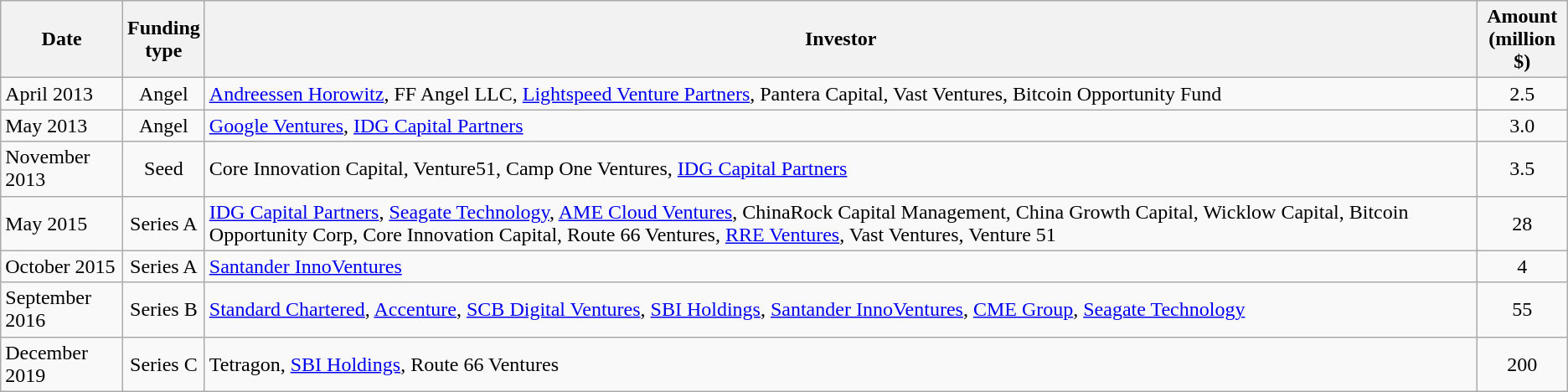<table class = "wikitable">
<tr>
<th>Date</th>
<th>Funding <br> type</th>
<th>Investor</th>
<th>Amount <br> (million $)</th>
</tr>
<tr>
<td>April 2013</td>
<td style="text-align:center">Angel</td>
<td><a href='#'>Andreessen Horowitz</a>, FF Angel LLC, <a href='#'>Lightspeed Venture Partners</a>, Pantera Capital, Vast Ventures, Bitcoin Opportunity Fund</td>
<td style="text-align:center">2.5</td>
</tr>
<tr>
<td>May 2013</td>
<td style="text-align:center">Angel</td>
<td><a href='#'>Google Ventures</a>, <a href='#'>IDG Capital Partners</a></td>
<td style="text-align:center">3.0</td>
</tr>
<tr>
<td>November 2013</td>
<td style="text-align:center">Seed</td>
<td>Core Innovation Capital, Venture51, Camp One Ventures, <a href='#'>IDG Capital Partners</a></td>
<td style="text-align:center">3.5</td>
</tr>
<tr>
<td>May 2015</td>
<td style="text-align:center">Series A</td>
<td><a href='#'>IDG Capital Partners</a>, <a href='#'>Seagate Technology</a>, <a href='#'>AME Cloud Ventures</a>, ChinaRock Capital Management, China Growth Capital, Wicklow Capital, Bitcoin Opportunity Corp, Core Innovation Capital, Route 66 Ventures, <a href='#'>RRE Ventures</a>, Vast Ventures, Venture 51</td>
<td style="text-align:center">28</td>
</tr>
<tr>
<td>October 2015</td>
<td style="text-align:center">Series A</td>
<td><a href='#'>Santander InnoVentures</a></td>
<td style="text-align:center">4</td>
</tr>
<tr>
<td>September 2016</td>
<td style="text-align:center">Series B</td>
<td><a href='#'>Standard Chartered</a>, <a href='#'>Accenture</a>, <a href='#'>SCB Digital Ventures</a>, <a href='#'>SBI Holdings</a>, <a href='#'>Santander InnoVentures</a>, <a href='#'>CME Group</a>, <a href='#'>Seagate Technology</a></td>
<td style="text-align:center">55</td>
</tr>
<tr>
<td>December 2019</td>
<td style="text-align:center">Series C</td>
<td>Tetragon, <a href='#'>SBI Holdings</a>, Route 66 Ventures</td>
<td style="text-align:center">200</td>
</tr>
</table>
